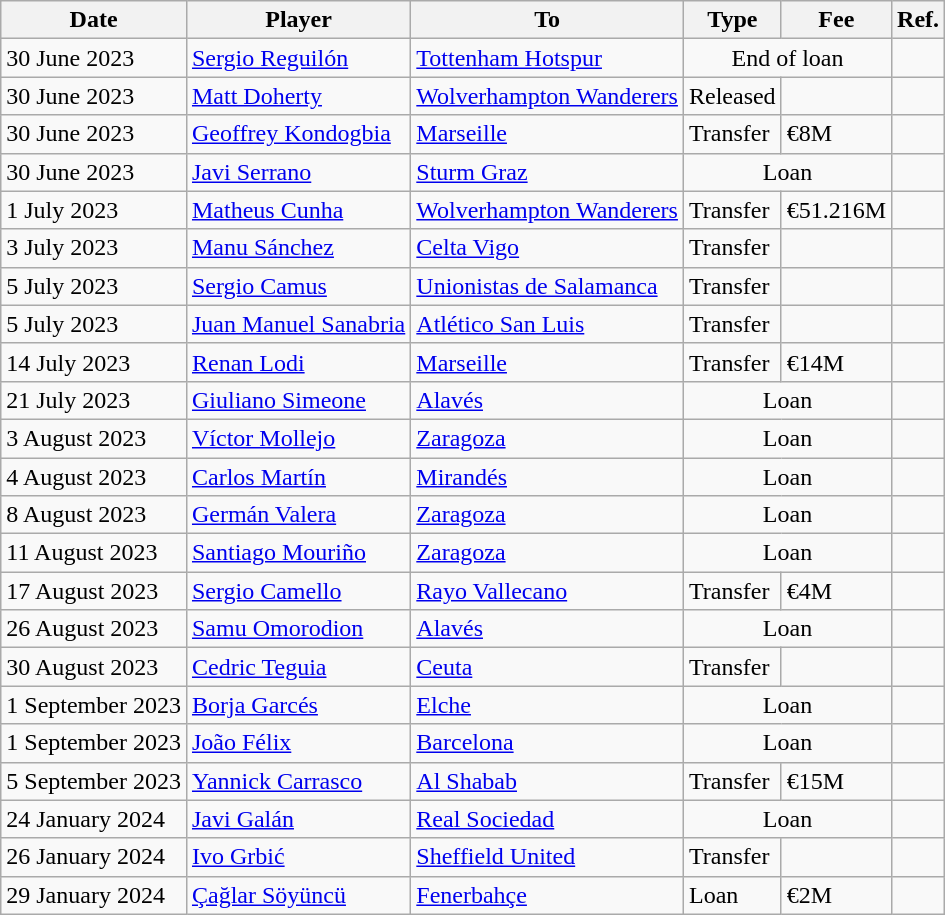<table class="wikitable">
<tr>
<th>Date</th>
<th>Player</th>
<th>To</th>
<th>Type</th>
<th>Fee</th>
<th>Ref.</th>
</tr>
<tr>
<td>30 June 2023</td>
<td> <a href='#'>Sergio Reguilón</a></td>
<td> <a href='#'>Tottenham Hotspur</a></td>
<td colspan="2" rowspan="1" align="center">End of loan</td>
<td></td>
</tr>
<tr>
<td>30 June 2023</td>
<td> <a href='#'>Matt Doherty</a></td>
<td> <a href='#'>Wolverhampton Wanderers</a></td>
<td>Released</td>
<td></td>
<td></td>
</tr>
<tr>
<td>30 June 2023</td>
<td> <a href='#'>Geoffrey Kondogbia</a></td>
<td> <a href='#'>Marseille</a></td>
<td>Transfer</td>
<td>€8M</td>
<td></td>
</tr>
<tr>
<td>30 June 2023</td>
<td> <a href='#'>Javi Serrano</a></td>
<td> <a href='#'>Sturm Graz</a></td>
<td colspan="2" align="center">Loan</td>
<td></td>
</tr>
<tr>
<td>1 July 2023</td>
<td> <a href='#'>Matheus Cunha</a></td>
<td> <a href='#'>Wolverhampton Wanderers</a></td>
<td>Transfer</td>
<td>€51.216M</td>
<td align=center></td>
</tr>
<tr>
<td>3 July 2023</td>
<td> <a href='#'>Manu Sánchez</a></td>
<td><a href='#'>Celta Vigo</a></td>
<td>Transfer</td>
<td></td>
<td></td>
</tr>
<tr>
<td>5 July 2023</td>
<td> <a href='#'>Sergio Camus</a></td>
<td><a href='#'>Unionistas de Salamanca</a></td>
<td>Transfer</td>
<td></td>
<td></td>
</tr>
<tr>
<td>5 July 2023</td>
<td> <a href='#'>Juan Manuel Sanabria</a></td>
<td> <a href='#'>Atlético San Luis</a></td>
<td>Transfer</td>
<td></td>
<td></td>
</tr>
<tr>
<td>14 July 2023</td>
<td> <a href='#'>Renan Lodi</a></td>
<td> <a href='#'>Marseille</a></td>
<td>Transfer</td>
<td>€14M</td>
<td></td>
</tr>
<tr>
<td>21 July 2023</td>
<td> <a href='#'>Giuliano Simeone</a></td>
<td><a href='#'>Alavés</a></td>
<td colspan="2" rowspan="1" align="center">Loan</td>
<td></td>
</tr>
<tr>
<td>3 August 2023</td>
<td> <a href='#'>Víctor Mollejo</a></td>
<td><a href='#'>Zaragoza</a></td>
<td colspan="2" rowspan="1" align="center">Loan</td>
<td></td>
</tr>
<tr>
<td>4 August 2023</td>
<td> <a href='#'>Carlos Martín</a></td>
<td><a href='#'>Mirandés</a></td>
<td colspan="2" rowspan="1" align="center">Loan</td>
<td></td>
</tr>
<tr>
<td>8 August 2023</td>
<td> <a href='#'>Germán Valera</a></td>
<td><a href='#'>Zaragoza</a></td>
<td colspan="2" rowspan="1" align="center">Loan</td>
<td></td>
</tr>
<tr>
<td>11 August 2023</td>
<td> <a href='#'>Santiago Mouriño</a></td>
<td><a href='#'>Zaragoza</a></td>
<td colspan="2" rowspan="1" align="center">Loan</td>
<td></td>
</tr>
<tr>
<td>17 August 2023</td>
<td> <a href='#'>Sergio Camello</a></td>
<td><a href='#'>Rayo Vallecano</a></td>
<td>Transfer</td>
<td>€4M</td>
<td></td>
</tr>
<tr>
<td>26 August 2023</td>
<td> <a href='#'>Samu Omorodion</a></td>
<td><a href='#'>Alavés</a></td>
<td colspan="2" rowspan="1" align="center">Loan</td>
<td></td>
</tr>
<tr>
<td>30 August 2023</td>
<td> <a href='#'>Cedric Teguia</a></td>
<td><a href='#'>Ceuta</a></td>
<td>Transfer</td>
<td></td>
<td></td>
</tr>
<tr>
<td>1 September 2023</td>
<td> <a href='#'>Borja Garcés</a></td>
<td><a href='#'>Elche</a></td>
<td colspan="2" rowspan="1" align="center">Loan</td>
<td></td>
</tr>
<tr>
<td>1 September 2023</td>
<td> <a href='#'>João Félix</a></td>
<td><a href='#'>Barcelona</a></td>
<td colspan="2" rowspan="1" align="center">Loan</td>
<td></td>
</tr>
<tr>
<td>5 September 2023</td>
<td> <a href='#'>Yannick Carrasco</a></td>
<td> <a href='#'>Al Shabab</a></td>
<td>Transfer</td>
<td>€15M</td>
<td></td>
</tr>
<tr>
<td>24 January 2024</td>
<td> <a href='#'>Javi Galán</a></td>
<td><a href='#'>Real Sociedad</a></td>
<td colspan="2" align="center">Loan</td>
<td></td>
</tr>
<tr>
<td>26 January 2024</td>
<td> <a href='#'>Ivo Grbić</a></td>
<td> <a href='#'>Sheffield United</a></td>
<td>Transfer</td>
<td></td>
<td align="center"></td>
</tr>
<tr>
<td>29 January 2024</td>
<td> <a href='#'>Çağlar Söyüncü</a></td>
<td> <a href='#'>Fenerbahçe</a></td>
<td>Loan</td>
<td>€2M</td>
<td></td>
</tr>
</table>
